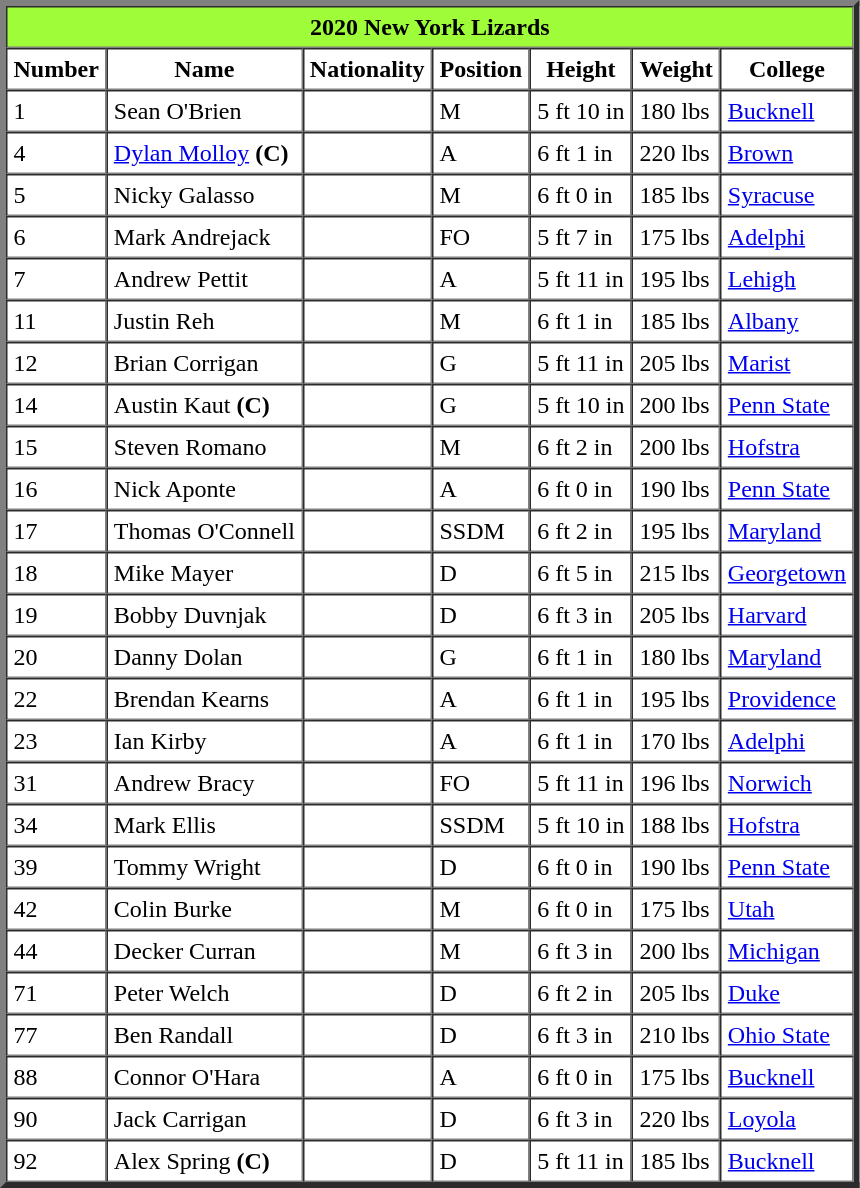<table align=left border=4 cellspacing=0 cellpadding=4>
<tr>
<th align="center" colspan="7" bgcolor=#9EFD38 style="color:#000"><strong>2020 New York Lizards</strong></th>
</tr>
<tr>
</tr>
<tr>
<th align="center" colspan="1">Number</th>
<th align="center" colspan="1">Name</th>
<th align="center" colspan="1">Nationality</th>
<th align="center" colspan="1">Position</th>
<th align="center" colspan="1">Height</th>
<th align="center" colspan="1">Weight</th>
<th align="center" colspan="1">College</th>
</tr>
<tr>
<td>1</td>
<td>Sean O'Brien</td>
<td></td>
<td>M</td>
<td>5 ft 10 in</td>
<td>180 lbs</td>
<td><a href='#'>Bucknell</a></td>
</tr>
<tr>
<td>4</td>
<td><a href='#'>Dylan Molloy</a> <strong>(C)</strong></td>
<td></td>
<td>A</td>
<td>6 ft 1 in</td>
<td>220 lbs</td>
<td><a href='#'>Brown</a></td>
</tr>
<tr>
<td>5</td>
<td>Nicky Galasso</td>
<td></td>
<td>M</td>
<td>6 ft 0 in</td>
<td>185 lbs</td>
<td><a href='#'>Syracuse</a></td>
</tr>
<tr>
<td>6</td>
<td>Mark Andrejack</td>
<td></td>
<td>FO</td>
<td>5 ft 7 in</td>
<td>175 lbs</td>
<td><a href='#'>Adelphi</a></td>
</tr>
<tr>
<td>7</td>
<td>Andrew Pettit</td>
<td></td>
<td>A</td>
<td>5 ft 11 in</td>
<td>195 lbs</td>
<td><a href='#'>Lehigh</a></td>
</tr>
<tr>
<td>11</td>
<td>Justin Reh</td>
<td></td>
<td>M</td>
<td>6 ft 1 in</td>
<td>185 lbs</td>
<td><a href='#'>Albany</a></td>
</tr>
<tr>
<td>12</td>
<td>Brian Corrigan</td>
<td></td>
<td>G</td>
<td>5 ft 11 in</td>
<td>205 lbs</td>
<td><a href='#'>Marist</a></td>
</tr>
<tr>
<td>14</td>
<td>Austin Kaut <strong>(C)</strong></td>
<td></td>
<td>G</td>
<td>5 ft 10 in</td>
<td>200 lbs</td>
<td><a href='#'>Penn State</a></td>
</tr>
<tr>
<td>15</td>
<td>Steven Romano</td>
<td></td>
<td>M</td>
<td>6 ft 2 in</td>
<td>200 lbs</td>
<td><a href='#'>Hofstra</a></td>
</tr>
<tr>
<td>16</td>
<td>Nick Aponte</td>
<td></td>
<td>A</td>
<td>6 ft 0 in</td>
<td>190 lbs</td>
<td><a href='#'>Penn State</a></td>
</tr>
<tr>
<td>17</td>
<td>Thomas O'Connell</td>
<td></td>
<td>SSDM</td>
<td>6 ft 2 in</td>
<td>195 lbs</td>
<td><a href='#'>Maryland</a></td>
</tr>
<tr>
<td>18</td>
<td>Mike Mayer</td>
<td></td>
<td>D</td>
<td>6 ft 5 in</td>
<td>215 lbs</td>
<td><a href='#'>Georgetown</a></td>
</tr>
<tr>
<td>19</td>
<td>Bobby Duvnjak</td>
<td></td>
<td>D</td>
<td>6 ft 3 in</td>
<td>205 lbs</td>
<td><a href='#'>Harvard</a></td>
</tr>
<tr>
<td>20</td>
<td>Danny Dolan</td>
<td></td>
<td>G</td>
<td>6 ft 1 in</td>
<td>180 lbs</td>
<td><a href='#'>Maryland</a></td>
</tr>
<tr>
<td>22</td>
<td>Brendan Kearns</td>
<td></td>
<td>A</td>
<td>6 ft 1 in</td>
<td>195 lbs</td>
<td><a href='#'>Providence</a></td>
</tr>
<tr>
<td>23</td>
<td>Ian Kirby</td>
<td></td>
<td>A</td>
<td>6 ft 1 in</td>
<td>170 lbs</td>
<td><a href='#'>Adelphi</a></td>
</tr>
<tr>
<td>31</td>
<td>Andrew Bracy</td>
<td></td>
<td>FO</td>
<td>5 ft 11 in</td>
<td>196 lbs</td>
<td><a href='#'>Norwich</a></td>
</tr>
<tr>
<td>34</td>
<td>Mark Ellis</td>
<td></td>
<td>SSDM</td>
<td>5 ft 10 in</td>
<td>188 lbs</td>
<td><a href='#'>Hofstra</a></td>
</tr>
<tr>
<td>39</td>
<td>Tommy Wright</td>
<td></td>
<td>D</td>
<td>6 ft 0 in</td>
<td>190 lbs</td>
<td><a href='#'>Penn State</a></td>
</tr>
<tr>
<td>42</td>
<td>Colin Burke</td>
<td></td>
<td>M</td>
<td>6 ft 0 in</td>
<td>175 lbs</td>
<td><a href='#'>Utah</a></td>
</tr>
<tr>
<td>44</td>
<td>Decker Curran</td>
<td></td>
<td>M</td>
<td>6 ft 3 in</td>
<td>200 lbs</td>
<td><a href='#'>Michigan</a></td>
</tr>
<tr>
<td>71</td>
<td>Peter Welch</td>
<td></td>
<td>D</td>
<td>6 ft 2 in</td>
<td>205 lbs</td>
<td><a href='#'>Duke</a></td>
</tr>
<tr>
<td>77</td>
<td>Ben Randall</td>
<td></td>
<td>D</td>
<td>6 ft 3 in</td>
<td>210 lbs</td>
<td><a href='#'>Ohio State</a></td>
</tr>
<tr>
<td>88</td>
<td>Connor O'Hara</td>
<td></td>
<td>A</td>
<td>6 ft 0 in</td>
<td>175 lbs</td>
<td><a href='#'>Bucknell</a></td>
</tr>
<tr>
<td>90</td>
<td>Jack Carrigan</td>
<td></td>
<td>D</td>
<td>6 ft 3 in</td>
<td>220 lbs</td>
<td><a href='#'>Loyola</a></td>
</tr>
<tr>
<td>92</td>
<td>Alex Spring <strong>(C)</strong></td>
<td></td>
<td>D</td>
<td>5 ft 11 in</td>
<td>185 lbs</td>
<td><a href='#'>Bucknell</a></td>
</tr>
</table>
